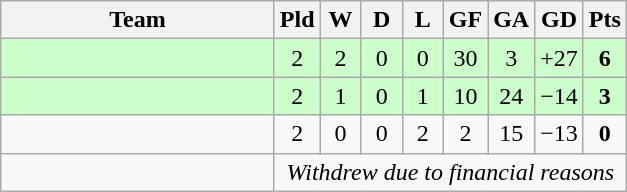<table class="wikitable" style="text-align: center;">
<tr>
<th width="175">Team</th>
<th width="20">Pld</th>
<th width="20">W</th>
<th width="20">D</th>
<th width="20">L</th>
<th width="20">GF</th>
<th width="20">GA</th>
<th width="20">GD</th>
<th width="20">Pts</th>
</tr>
<tr bgcolor=#ccffcc>
<td align=left></td>
<td>2</td>
<td>2</td>
<td>0</td>
<td>0</td>
<td>30</td>
<td>3</td>
<td>+27</td>
<td><strong>6</strong></td>
</tr>
<tr bgcolor=#ccffcc>
<td align=left></td>
<td>2</td>
<td>1</td>
<td>0</td>
<td>1</td>
<td>10</td>
<td>24</td>
<td>−14</td>
<td><strong>3</strong></td>
</tr>
<tr>
<td align=left></td>
<td>2</td>
<td>0</td>
<td>0</td>
<td>2</td>
<td>2</td>
<td>15</td>
<td>−13</td>
<td><strong>0</strong></td>
</tr>
<tr>
<td align=left></td>
<td colspan=8><em>Withdrew due to financial reasons</em></td>
</tr>
</table>
